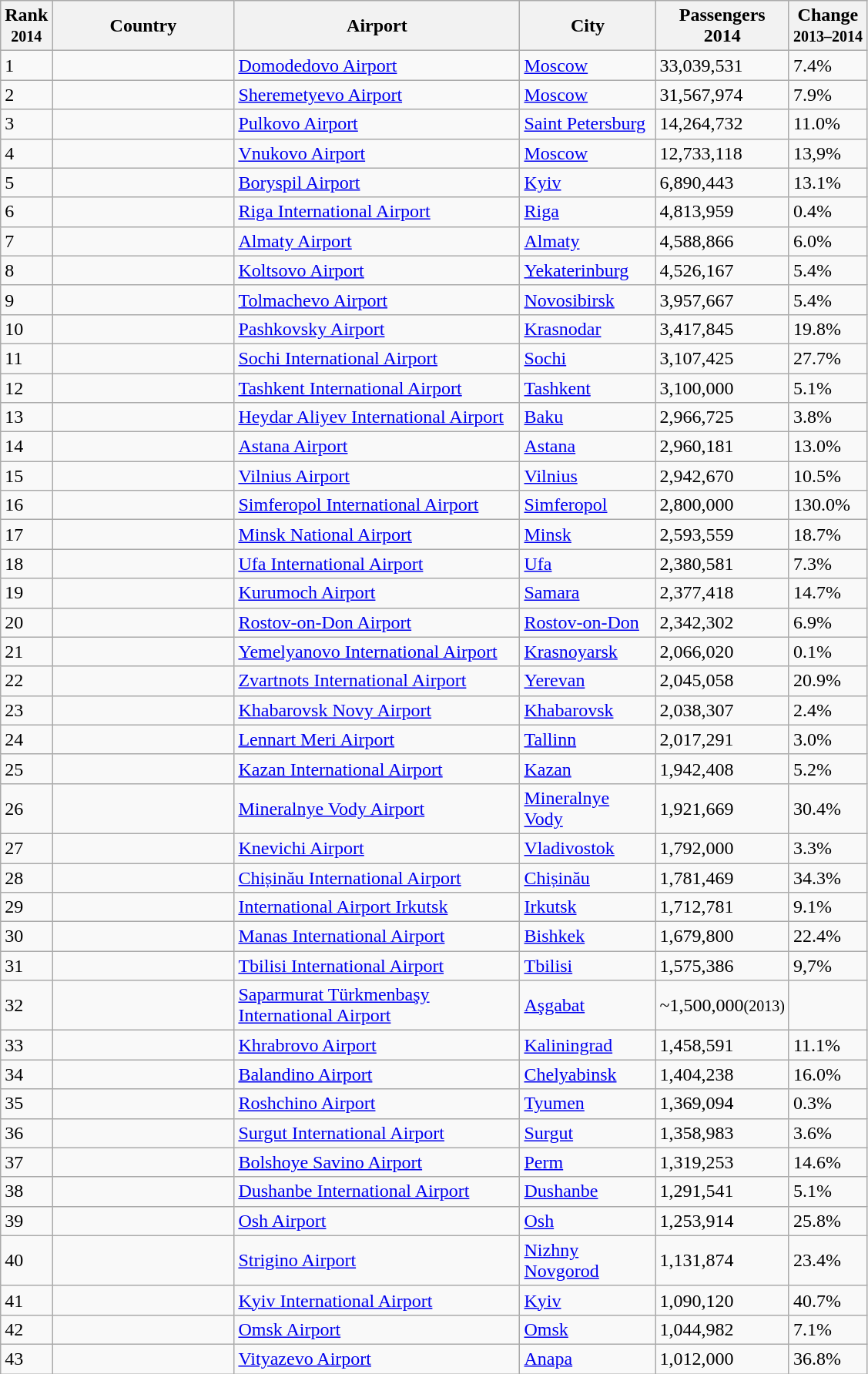<table class="wikitable sortable">
<tr>
<th>Rank<br><small>2014</small></th>
<th style="width:150px;">Country</th>
<th style="width:240px;">Airport</th>
<th style="width:110px;">City</th>
<th>Passengers<br>2014</th>
<th>Change<br><small>2013–2014</small></th>
</tr>
<tr>
<td>1</td>
<td></td>
<td><a href='#'>Domodedovo Airport</a></td>
<td><a href='#'>Moscow</a></td>
<td>33,039,531</td>
<td>7.4%</td>
</tr>
<tr>
<td>2</td>
<td></td>
<td><a href='#'>Sheremetyevo Airport</a></td>
<td><a href='#'>Moscow</a></td>
<td>31,567,974</td>
<td>7.9%</td>
</tr>
<tr>
<td>3</td>
<td></td>
<td><a href='#'>Pulkovo Airport</a></td>
<td><a href='#'>Saint Petersburg</a></td>
<td>14,264,732</td>
<td>11.0%</td>
</tr>
<tr>
<td>4</td>
<td></td>
<td><a href='#'>Vnukovo Airport</a></td>
<td><a href='#'>Moscow</a></td>
<td>12,733,118</td>
<td>13,9%</td>
</tr>
<tr>
<td>5</td>
<td></td>
<td><a href='#'>Boryspil Airport</a></td>
<td><a href='#'>Kyiv</a></td>
<td>6,890,443</td>
<td>13.1%</td>
</tr>
<tr>
<td>6</td>
<td></td>
<td><a href='#'>Riga International Airport</a></td>
<td><a href='#'>Riga</a></td>
<td>4,813,959</td>
<td>0.4%</td>
</tr>
<tr>
<td>7</td>
<td></td>
<td><a href='#'>Almaty Airport</a></td>
<td><a href='#'>Almaty</a></td>
<td>4,588,866</td>
<td>6.0%</td>
</tr>
<tr>
<td>8</td>
<td></td>
<td><a href='#'>Koltsovo Airport</a></td>
<td><a href='#'>Yekaterinburg</a></td>
<td>4,526,167</td>
<td>5.4%</td>
</tr>
<tr>
<td>9</td>
<td></td>
<td><a href='#'>Tolmachevo Airport</a></td>
<td><a href='#'>Novosibirsk</a></td>
<td>3,957,667</td>
<td>5.4%</td>
</tr>
<tr>
<td>10</td>
<td></td>
<td><a href='#'>Pashkovsky Airport</a></td>
<td><a href='#'>Krasnodar</a></td>
<td>3,417,845</td>
<td>19.8%</td>
</tr>
<tr>
<td>11</td>
<td></td>
<td><a href='#'>Sochi International Airport</a></td>
<td><a href='#'>Sochi</a></td>
<td>3,107,425</td>
<td>27.7%</td>
</tr>
<tr>
<td>12</td>
<td></td>
<td><a href='#'>Tashkent International Airport</a></td>
<td><a href='#'>Tashkent</a></td>
<td>3,100,000</td>
<td>5.1%</td>
</tr>
<tr>
<td>13</td>
<td></td>
<td><a href='#'>Heydar Aliyev International Airport</a></td>
<td><a href='#'>Baku</a></td>
<td>2,966,725</td>
<td>3.8%</td>
</tr>
<tr>
<td>14</td>
<td></td>
<td><a href='#'>Astana Airport</a></td>
<td><a href='#'>Astana</a></td>
<td>2,960,181</td>
<td>13.0%</td>
</tr>
<tr>
<td>15</td>
<td></td>
<td><a href='#'>Vilnius Airport</a></td>
<td><a href='#'>Vilnius</a></td>
<td>2,942,670</td>
<td>10.5%</td>
</tr>
<tr>
<td>16</td>
<td></td>
<td><a href='#'>Simferopol International Airport</a></td>
<td><a href='#'>Simferopol</a></td>
<td>2,800,000</td>
<td>130.0%</td>
</tr>
<tr>
<td>17</td>
<td></td>
<td><a href='#'>Minsk National Airport</a></td>
<td><a href='#'>Minsk</a></td>
<td>2,593,559</td>
<td>18.7%</td>
</tr>
<tr>
<td>18</td>
<td></td>
<td><a href='#'>Ufa International Airport</a></td>
<td><a href='#'>Ufa</a></td>
<td>2,380,581</td>
<td>7.3%</td>
</tr>
<tr>
<td>19</td>
<td></td>
<td><a href='#'>Kurumoch Airport</a></td>
<td><a href='#'>Samara</a></td>
<td>2,377,418</td>
<td>14.7%</td>
</tr>
<tr>
<td>20</td>
<td></td>
<td><a href='#'>Rostov-on-Don Airport</a></td>
<td><a href='#'>Rostov-on-Don</a></td>
<td>2,342,302</td>
<td>6.9%</td>
</tr>
<tr>
<td>21</td>
<td></td>
<td><a href='#'>Yemelyanovo International Airport</a></td>
<td><a href='#'>Krasnoyarsk</a></td>
<td>2,066,020</td>
<td>0.1%</td>
</tr>
<tr>
<td>22</td>
<td></td>
<td><a href='#'>Zvartnots International Airport</a></td>
<td><a href='#'>Yerevan</a></td>
<td>2,045,058</td>
<td>20.9%</td>
</tr>
<tr>
<td>23</td>
<td></td>
<td><a href='#'>Khabarovsk Novy Airport</a></td>
<td><a href='#'>Khabarovsk</a></td>
<td>2,038,307</td>
<td>2.4%</td>
</tr>
<tr>
<td>24</td>
<td></td>
<td><a href='#'>Lennart Meri Airport</a></td>
<td><a href='#'>Tallinn</a></td>
<td>2,017,291</td>
<td>3.0%</td>
</tr>
<tr>
<td>25</td>
<td></td>
<td><a href='#'>Kazan International Airport</a></td>
<td><a href='#'>Kazan</a></td>
<td>1,942,408</td>
<td>5.2%</td>
</tr>
<tr>
<td>26</td>
<td></td>
<td><a href='#'>Mineralnye Vody Airport</a></td>
<td><a href='#'>Mineralnye Vody</a></td>
<td>1,921,669</td>
<td>30.4%</td>
</tr>
<tr>
<td>27</td>
<td></td>
<td><a href='#'>Knevichi Airport</a></td>
<td><a href='#'>Vladivostok</a></td>
<td>1,792,000</td>
<td>3.3%</td>
</tr>
<tr>
<td>28</td>
<td></td>
<td><a href='#'>Chișinău International Airport</a></td>
<td><a href='#'>Chișinău</a></td>
<td>1,781,469</td>
<td>34.3%</td>
</tr>
<tr>
<td>29</td>
<td></td>
<td><a href='#'>International Airport Irkutsk</a></td>
<td><a href='#'>Irkutsk</a></td>
<td>1,712,781</td>
<td>9.1%</td>
</tr>
<tr>
<td>30</td>
<td></td>
<td><a href='#'>Manas International Airport</a></td>
<td><a href='#'>Bishkek</a></td>
<td>1,679,800</td>
<td>22.4%</td>
</tr>
<tr>
<td>31</td>
<td></td>
<td><a href='#'>Tbilisi International Airport</a></td>
<td><a href='#'>Tbilisi</a></td>
<td>1,575,386</td>
<td>9,7%</td>
</tr>
<tr>
<td>32</td>
<td></td>
<td><a href='#'>Saparmurat Türkmenbaşy International Airport</a></td>
<td><a href='#'>Aşgabat</a></td>
<td>~1,500,000<small>(2013)</small></td>
<td></td>
</tr>
<tr>
<td>33</td>
<td></td>
<td><a href='#'>Khrabrovo Airport</a></td>
<td><a href='#'>Kaliningrad</a></td>
<td>1,458,591</td>
<td>11.1%</td>
</tr>
<tr>
<td>34</td>
<td></td>
<td><a href='#'>Balandino Airport</a></td>
<td><a href='#'>Chelyabinsk</a></td>
<td>1,404,238</td>
<td>16.0%</td>
</tr>
<tr>
<td>35</td>
<td></td>
<td><a href='#'>Roshchino Airport</a></td>
<td><a href='#'>Tyumen</a></td>
<td>1,369,094</td>
<td>0.3%</td>
</tr>
<tr>
<td>36</td>
<td></td>
<td><a href='#'>Surgut International Airport</a></td>
<td><a href='#'>Surgut</a></td>
<td>1,358,983</td>
<td>3.6%</td>
</tr>
<tr>
<td>37</td>
<td></td>
<td><a href='#'>Bolshoye Savino Airport</a></td>
<td><a href='#'>Perm</a></td>
<td>1,319,253</td>
<td>14.6%</td>
</tr>
<tr>
<td>38</td>
<td></td>
<td><a href='#'>Dushanbe International Airport</a></td>
<td><a href='#'>Dushanbe</a></td>
<td>1,291,541</td>
<td>5.1%</td>
</tr>
<tr>
<td>39</td>
<td></td>
<td><a href='#'>Osh Airport</a></td>
<td><a href='#'>Osh</a></td>
<td>1,253,914</td>
<td>25.8%</td>
</tr>
<tr>
<td>40</td>
<td></td>
<td><a href='#'>Strigino Airport</a></td>
<td><a href='#'>Nizhny Novgorod</a></td>
<td>1,131,874</td>
<td>23.4%</td>
</tr>
<tr>
<td>41</td>
<td></td>
<td><a href='#'>Kyiv International Airport</a></td>
<td><a href='#'>Kyiv</a></td>
<td>1,090,120</td>
<td>40.7%</td>
</tr>
<tr>
<td>42</td>
<td></td>
<td><a href='#'>Omsk Airport</a></td>
<td><a href='#'>Omsk</a></td>
<td>1,044,982</td>
<td>7.1%</td>
</tr>
<tr>
<td>43</td>
<td></td>
<td><a href='#'>Vityazevo Airport</a></td>
<td><a href='#'>Anapa</a></td>
<td>1,012,000</td>
<td>36.8%</td>
</tr>
</table>
